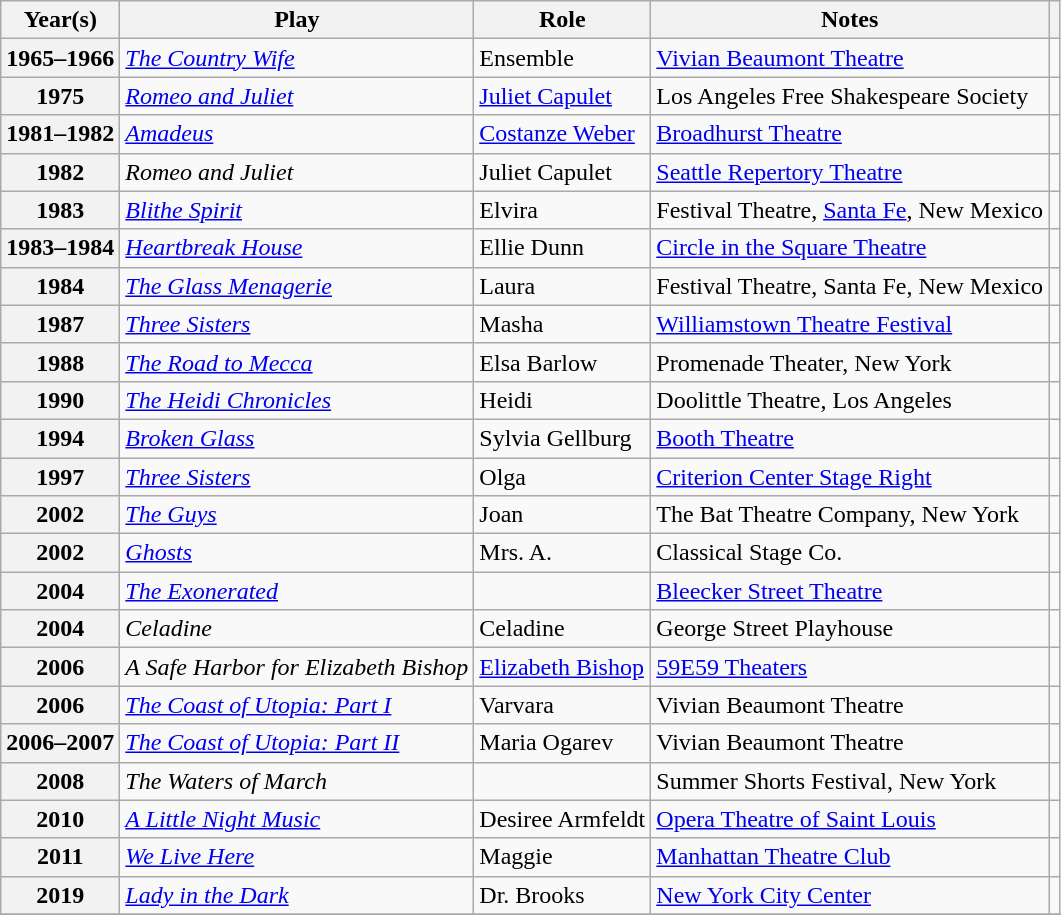<table class="wikitable plainrowheaders sortable" style="margin-right: 0;">
<tr>
<th scope="col">Year(s)</th>
<th scope="col">Play</th>
<th scope="col">Role</th>
<th scope="col">Notes</th>
<th scope="col" class="unsortable"></th>
</tr>
<tr>
<th scope="row">1965–1966</th>
<td><em><a href='#'>The Country Wife</a></em></td>
<td>Ensemble</td>
<td><a href='#'>Vivian Beaumont Theatre</a></td>
<td align=center></td>
</tr>
<tr>
<th scope="row">1975</th>
<td><em><a href='#'>Romeo and Juliet</a></em></td>
<td><a href='#'>Juliet Capulet</a></td>
<td>Los Angeles Free Shakespeare Society</td>
<td align=center></td>
</tr>
<tr>
<th scope="row">1981–1982</th>
<td><em><a href='#'>Amadeus</a></em></td>
<td><a href='#'>Costanze Weber</a></td>
<td><a href='#'>Broadhurst Theatre</a></td>
<td align=center></td>
</tr>
<tr>
<th scope="row">1982</th>
<td><em>Romeo and Juliet</em></td>
<td>Juliet Capulet</td>
<td><a href='#'>Seattle Repertory Theatre</a></td>
<td align=center></td>
</tr>
<tr>
<th scope="row">1983</th>
<td><em><a href='#'>Blithe Spirit</a></em></td>
<td>Elvira</td>
<td>Festival Theatre, <a href='#'>Santa Fe</a>, New Mexico</td>
<td align=center></td>
</tr>
<tr>
<th scope="row">1983–1984</th>
<td><em><a href='#'>Heartbreak House</a></em></td>
<td>Ellie Dunn</td>
<td><a href='#'>Circle in the Square Theatre</a></td>
<td align=center></td>
</tr>
<tr>
<th scope="row">1984</th>
<td><em><a href='#'>The Glass Menagerie</a></em></td>
<td>Laura</td>
<td>Festival Theatre, Santa Fe, New Mexico</td>
<td align=center></td>
</tr>
<tr>
<th scope="row">1987</th>
<td><em><a href='#'>Three Sisters</a></em></td>
<td>Masha</td>
<td><a href='#'>Williamstown Theatre Festival</a></td>
<td align=center></td>
</tr>
<tr>
<th scope="row">1988</th>
<td><em><a href='#'>The Road to Mecca</a></em></td>
<td>Elsa Barlow</td>
<td>Promenade Theater, New York</td>
<td align=center></td>
</tr>
<tr>
<th scope="row">1990</th>
<td><em><a href='#'>The Heidi Chronicles</a></em></td>
<td>Heidi</td>
<td>Doolittle Theatre, Los Angeles</td>
<td align=center></td>
</tr>
<tr>
<th scope="row">1994</th>
<td><em><a href='#'>Broken Glass</a></em></td>
<td>Sylvia Gellburg</td>
<td><a href='#'>Booth Theatre</a></td>
<td align=center></td>
</tr>
<tr>
<th scope="row">1997</th>
<td><em><a href='#'>Three Sisters</a></em></td>
<td>Olga</td>
<td><a href='#'>Criterion Center Stage Right</a></td>
<td align=center></td>
</tr>
<tr>
<th scope="row">2002</th>
<td><em><a href='#'>The Guys</a></em></td>
<td>Joan</td>
<td>The Bat Theatre Company, New York</td>
<td align=center></td>
</tr>
<tr>
<th scope="row">2002</th>
<td><em><a href='#'>Ghosts</a></em></td>
<td>Mrs. A.</td>
<td>Classical Stage Co.</td>
<td align=center></td>
</tr>
<tr>
<th scope="row">2004</th>
<td><em><a href='#'>The Exonerated</a></em></td>
<td></td>
<td><a href='#'>Bleecker Street Theatre</a></td>
<td align=center></td>
</tr>
<tr>
<th scope="row">2004</th>
<td><em>Celadine</em></td>
<td>Celadine</td>
<td>George Street Playhouse</td>
<td align=center></td>
</tr>
<tr>
<th scope="row">2006</th>
<td><em>A Safe Harbor for Elizabeth Bishop</em></td>
<td><a href='#'>Elizabeth Bishop</a></td>
<td><a href='#'>59E59 Theaters</a></td>
<td align=center></td>
</tr>
<tr>
<th scope="row">2006</th>
<td><em><a href='#'>The Coast of Utopia: Part I</a></em></td>
<td>Varvara</td>
<td>Vivian Beaumont Theatre</td>
<td align=center></td>
</tr>
<tr>
<th scope="row">2006–2007</th>
<td><em><a href='#'>The Coast of Utopia: Part II</a></em></td>
<td>Maria Ogarev</td>
<td>Vivian Beaumont Theatre</td>
<td align=center></td>
</tr>
<tr>
<th scope="row">2008</th>
<td><em>The Waters of March</em></td>
<td></td>
<td>Summer Shorts Festival, New York</td>
<td align=center></td>
</tr>
<tr>
<th scope="row">2010</th>
<td><em><a href='#'>A Little Night Music</a></em></td>
<td>Desiree Armfeldt</td>
<td><a href='#'>Opera Theatre of Saint Louis</a></td>
<td align=center></td>
</tr>
<tr>
<th scope="row">2011</th>
<td><em><a href='#'>We Live Here</a></em></td>
<td>Maggie</td>
<td><a href='#'>Manhattan Theatre Club</a></td>
<td align=center></td>
</tr>
<tr>
<th scope="row">2019</th>
<td><em><a href='#'>Lady in the Dark</a></em></td>
<td>Dr. Brooks</td>
<td><a href='#'>New York City Center</a></td>
<td align=center></td>
</tr>
<tr>
</tr>
</table>
